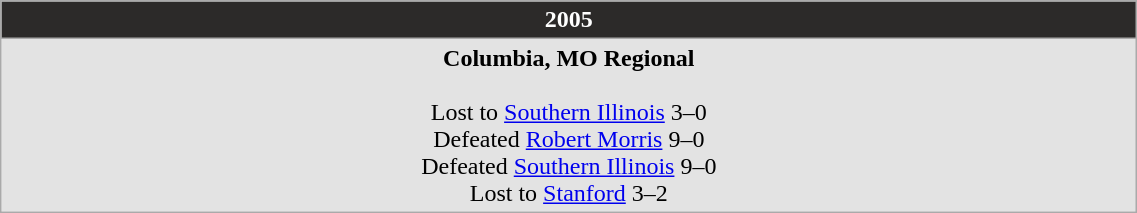<table Class="wikitable" width="60%">
<tr>
<th style="background:#2C2A29; color:white;">2005</th>
</tr>
<tr style="background: #e3e3e3;">
<td align="center"><strong>Columbia, MO Regional</strong><br><br>Lost to <a href='#'>Southern Illinois</a> 3–0<br>
Defeated <a href='#'>Robert Morris</a> 9–0<br>
Defeated <a href='#'>Southern Illinois</a> 9–0<br>
Lost to <a href='#'>Stanford</a> 3–2</td>
</tr>
</table>
